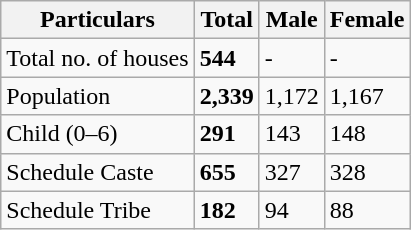<table class="wikitable">
<tr>
<th>Particulars</th>
<th>Total</th>
<th>Male</th>
<th>Female</th>
</tr>
<tr>
<td>Total no. of houses</td>
<td><strong>544</strong></td>
<td>-</td>
<td>-</td>
</tr>
<tr>
<td>Population</td>
<td><strong>2,339</strong></td>
<td>1,172</td>
<td>1,167</td>
</tr>
<tr>
<td>Child (0–6)</td>
<td><strong>291</strong></td>
<td>143</td>
<td>148</td>
</tr>
<tr>
<td>Schedule Caste</td>
<td><strong>655</strong></td>
<td>327</td>
<td>328</td>
</tr>
<tr>
<td>Schedule Tribe</td>
<td><strong>182</strong></td>
<td>94</td>
<td>88</td>
</tr>
</table>
